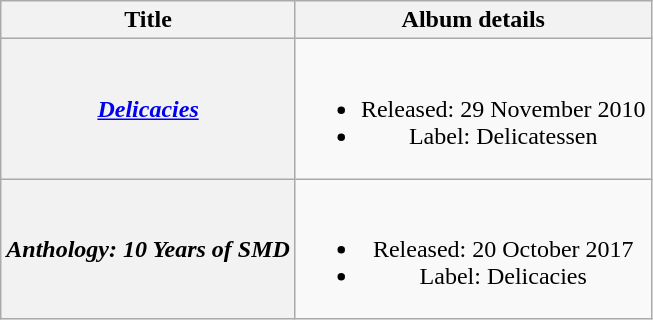<table class="wikitable plainrowheaders" style="text-align:center;">
<tr>
<th scope="col">Title</th>
<th scope="col">Album details</th>
</tr>
<tr>
<th scope="row"><em><a href='#'>Delicacies</a></em></th>
<td><br><ul><li>Released: 29 November 2010</li><li>Label: Delicatessen</li></ul></td>
</tr>
<tr>
<th scope="row"><em>Anthology: 10 Years of SMD</em></th>
<td><br><ul><li>Released: 20 October 2017</li><li>Label: Delicacies</li></ul></td>
</tr>
</table>
